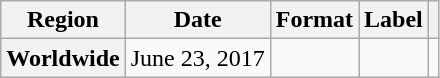<table class="wikitable plainrowheaders">
<tr>
<th scope="col">Region</th>
<th scope="col">Date</th>
<th scope="col">Format</th>
<th scope="col">Label</th>
<th scope="col"></th>
</tr>
<tr>
<th scope="row">Worldwide</th>
<td>June 23, 2017</td>
<td></td>
<td></td>
<td></td>
</tr>
</table>
